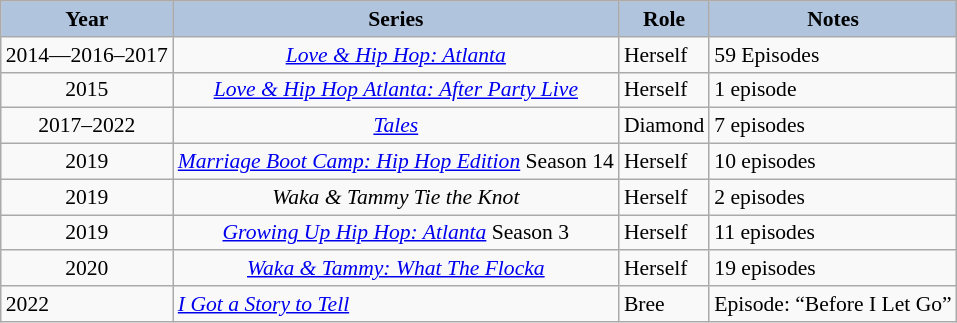<table class="wikitable" style="font-size:90%">
<tr style="text-align:center;">
<th style="background:#B0C4DE;">Year</th>
<th style="background:#B0C4DE;">Series</th>
<th style="background:#B0C4DE;">Role</th>
<th style="background:#B0C4DE;">Notes</th>
</tr>
<tr>
<td style="text-align:center;">2014—2016–2017</td>
<td style="text-align:center;"><em><a href='#'>Love & Hip Hop: Atlanta</a></em></td>
<td>Herself</td>
<td>59 Episodes</td>
</tr>
<tr>
<td style= "text-align:center;">2015</td>
<td style= "text-align:center;"><em><a href='#'>Love & Hip Hop Atlanta: After Party Live</a></em></td>
<td>Herself</td>
<td>1 episode</td>
</tr>
<tr>
<td style= "text-align:center;">2017–2022</td>
<td style= "text-align:center;"><em><a href='#'>Tales</a></em></td>
<td>Diamond</td>
<td>7 episodes</td>
</tr>
<tr>
<td style= "text-align:center;">2019</td>
<td style= "text-align:center;"><em><a href='#'>Marriage Boot Camp: Hip Hop Edition</a></em> Season 14</td>
<td>Herself</td>
<td>10 episodes</td>
</tr>
<tr>
<td style= "text-align:center;">2019</td>
<td style= "text-align:center;"><em>Waka & Tammy Tie the Knot</em></td>
<td>Herself</td>
<td>2 episodes</td>
</tr>
<tr>
<td style= "text-align:center;">2019</td>
<td style= "text-align:center;"><em><a href='#'>Growing Up Hip Hop: Atlanta</a></em> Season 3</td>
<td>Herself</td>
<td>11 episodes</td>
</tr>
<tr>
<td style= "text-align:center;">2020</td>
<td style= "text-align:center;"><em><a href='#'>Waka & Tammy: What The Flocka</a></em></td>
<td>Herself</td>
<td>19 episodes</td>
</tr>
<tr>
<td>2022</td>
<td><em><a href='#'>I Got a Story to Tell</a></em></td>
<td>Bree</td>
<td>Episode: “Before I Let Go”</td>
</tr>
</table>
